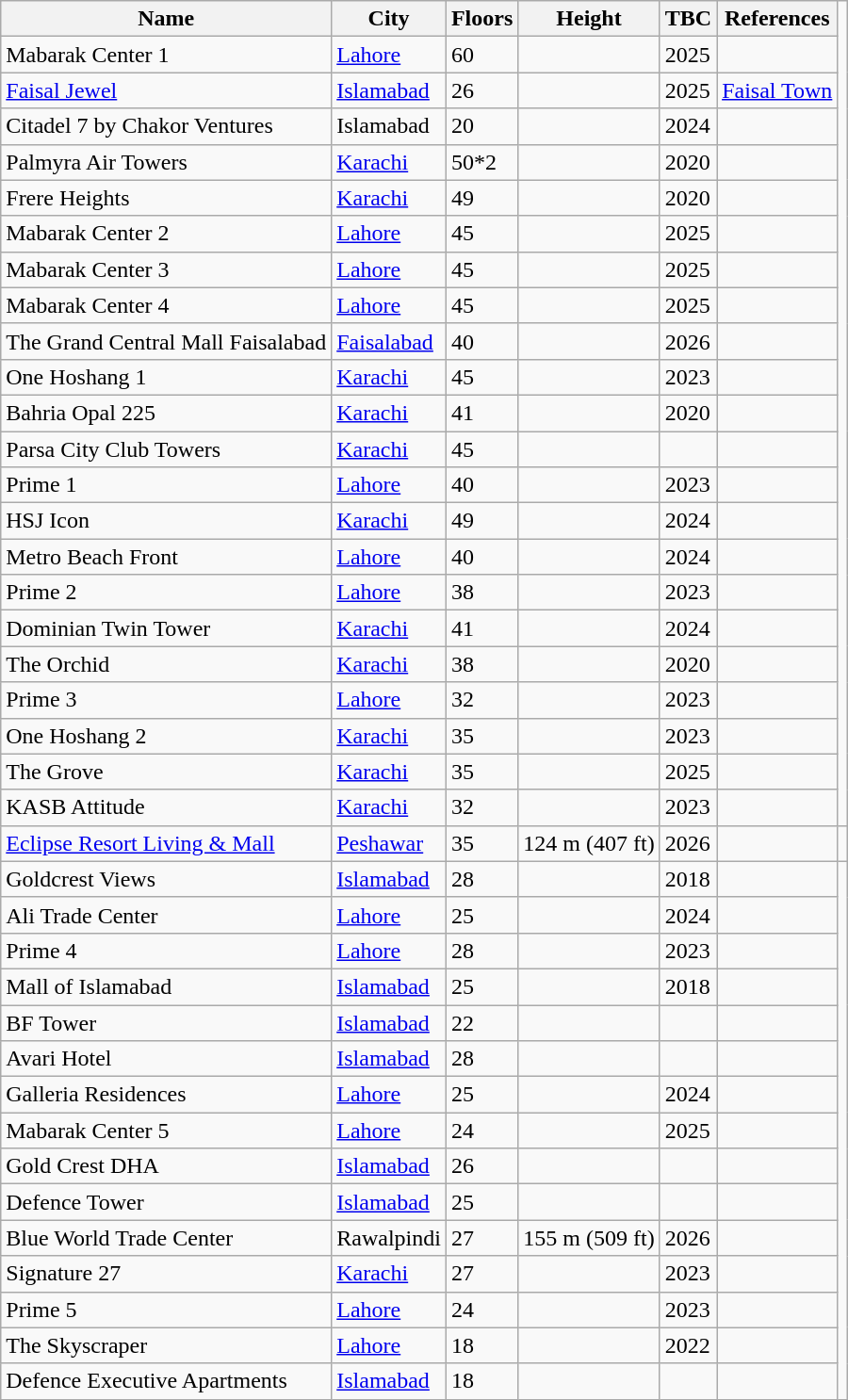<table class="wikitable sortable">
<tr>
<th>Name</th>
<th>City</th>
<th>Floors</th>
<th>Height</th>
<th>TBC</th>
<th>References</th>
</tr>
<tr>
<td>Mabarak Center 1</td>
<td><a href='#'>Lahore</a></td>
<td>60</td>
<td></td>
<td>2025</td>
<td></td>
</tr>
<tr>
<td><a href='#'>Faisal Jewel</a></td>
<td><a href='#'>Islamabad</a></td>
<td>26</td>
<td></td>
<td>2025</td>
<td><a href='#'>Faisal Town</a></td>
</tr>
<tr>
<td>Citadel 7  by Chakor Ventures</td>
<td>Islamabad</td>
<td>20</td>
<td></td>
<td>2024</td>
<td></td>
</tr>
<tr>
<td>Palmyra Air Towers</td>
<td><a href='#'>Karachi</a></td>
<td>50*2</td>
<td></td>
<td>2020</td>
<td></td>
</tr>
<tr>
<td>Frere Heights</td>
<td><a href='#'>Karachi</a></td>
<td>49</td>
<td></td>
<td>2020</td>
<td></td>
</tr>
<tr>
<td>Mabarak Center 2</td>
<td><a href='#'>Lahore</a></td>
<td>45</td>
<td></td>
<td>2025</td>
<td></td>
</tr>
<tr>
<td>Mabarak Center 3</td>
<td><a href='#'>Lahore</a></td>
<td>45</td>
<td></td>
<td>2025</td>
<td></td>
</tr>
<tr>
<td>Mabarak Center 4</td>
<td><a href='#'>Lahore</a></td>
<td>45</td>
<td></td>
<td>2025</td>
<td></td>
</tr>
<tr>
<td>The Grand Central Mall Faisalabad</td>
<td><a href='#'>Faisalabad</a></td>
<td>40</td>
<td></td>
<td>2026</td>
<td></td>
</tr>
<tr>
<td>One Hoshang 1</td>
<td><a href='#'>Karachi</a></td>
<td>45</td>
<td></td>
<td>2023</td>
<td></td>
</tr>
<tr>
<td>Bahria Opal 225</td>
<td><a href='#'>Karachi</a></td>
<td>41</td>
<td></td>
<td>2020</td>
<td></td>
</tr>
<tr>
<td>Parsa City Club Towers</td>
<td><a href='#'>Karachi</a></td>
<td>45</td>
<td></td>
<td></td>
<td></td>
</tr>
<tr>
<td>Prime 1</td>
<td><a href='#'>Lahore</a></td>
<td>40</td>
<td></td>
<td>2023</td>
<td></td>
</tr>
<tr>
<td>HSJ Icon</td>
<td><a href='#'>Karachi</a></td>
<td>49</td>
<td></td>
<td>2024</td>
<td></td>
</tr>
<tr>
<td>Metro Beach Front</td>
<td><a href='#'>Lahore</a></td>
<td>40</td>
<td></td>
<td>2024</td>
<td></td>
</tr>
<tr>
<td>Prime 2</td>
<td><a href='#'>Lahore</a></td>
<td>38</td>
<td></td>
<td>2023</td>
<td></td>
</tr>
<tr>
<td>Dominian Twin Tower</td>
<td><a href='#'>Karachi</a></td>
<td>41</td>
<td></td>
<td>2024</td>
<td></td>
</tr>
<tr>
<td>The Orchid</td>
<td><a href='#'>Karachi</a></td>
<td>38</td>
<td></td>
<td>2020</td>
<td></td>
</tr>
<tr>
<td>Prime 3</td>
<td><a href='#'>Lahore</a></td>
<td>32</td>
<td></td>
<td>2023</td>
<td></td>
</tr>
<tr>
<td>One Hoshang 2</td>
<td><a href='#'>Karachi</a></td>
<td>35</td>
<td></td>
<td>2023</td>
<td></td>
</tr>
<tr>
<td>The Grove</td>
<td><a href='#'>Karachi</a></td>
<td>35</td>
<td></td>
<td>2025</td>
<td></td>
</tr>
<tr>
<td>KASB Attitude</td>
<td><a href='#'>Karachi</a></td>
<td>32</td>
<td></td>
<td>2023</td>
<td></td>
</tr>
<tr>
<td><a href='#'>Eclipse Resort Living & Mall</a></td>
<td><a href='#'>Peshawar</a></td>
<td>35</td>
<td>124 m (407 ft)</td>
<td>2026</td>
<td></td>
<td></td>
</tr>
<tr>
<td>Goldcrest Views</td>
<td><a href='#'>Islamabad</a></td>
<td>28</td>
<td></td>
<td>2018</td>
<td></td>
</tr>
<tr>
<td>Ali Trade Center</td>
<td><a href='#'>Lahore</a></td>
<td>25</td>
<td></td>
<td>2024</td>
<td></td>
</tr>
<tr>
<td>Prime 4</td>
<td><a href='#'>Lahore</a></td>
<td>28</td>
<td></td>
<td>2023</td>
<td></td>
</tr>
<tr>
<td>Mall of Islamabad</td>
<td><a href='#'>Islamabad</a></td>
<td>25</td>
<td></td>
<td>2018</td>
<td></td>
</tr>
<tr>
<td>BF Tower</td>
<td><a href='#'>Islamabad</a></td>
<td>22</td>
<td></td>
<td></td>
<td></td>
</tr>
<tr>
<td>Avari Hotel</td>
<td><a href='#'>Islamabad</a></td>
<td>28</td>
<td></td>
<td></td>
<td></td>
</tr>
<tr>
<td>Galleria Residences</td>
<td><a href='#'>Lahore</a></td>
<td>25</td>
<td></td>
<td>2024</td>
<td></td>
</tr>
<tr>
<td>Mabarak Center 5</td>
<td><a href='#'>Lahore</a></td>
<td>24</td>
<td></td>
<td>2025</td>
<td></td>
</tr>
<tr>
<td>Gold Crest DHA</td>
<td><a href='#'>Islamabad</a></td>
<td>26</td>
<td></td>
<td></td>
<td></td>
</tr>
<tr>
<td>Defence Tower</td>
<td><a href='#'>Islamabad</a></td>
<td>25</td>
<td></td>
<td></td>
<td></td>
</tr>
<tr>
<td>Blue World Trade Center</td>
<td>Rawalpindi</td>
<td>27</td>
<td>155 m (509 ft)</td>
<td>2026</td>
<td></td>
</tr>
<tr>
<td>Signature 27</td>
<td><a href='#'>Karachi</a></td>
<td>27</td>
<td></td>
<td>2023</td>
<td></td>
</tr>
<tr>
<td>Prime 5</td>
<td><a href='#'>Lahore</a></td>
<td>24</td>
<td></td>
<td>2023</td>
<td></td>
</tr>
<tr>
<td>The Skyscraper</td>
<td><a href='#'>Lahore</a></td>
<td>18</td>
<td></td>
<td>2022</td>
<td></td>
</tr>
<tr>
<td>Defence Executive Apartments</td>
<td><a href='#'>Islamabad</a></td>
<td>18</td>
<td></td>
<td></td>
<td></td>
</tr>
</table>
